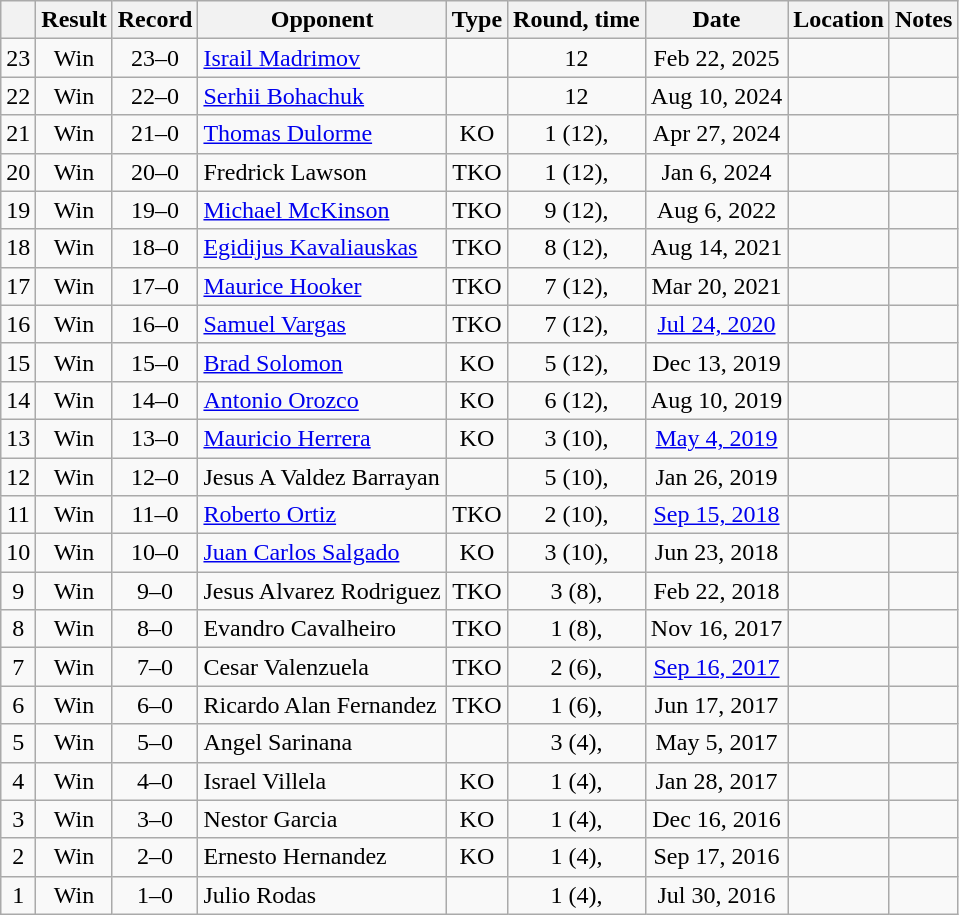<table class=wikitable style=text-align:center>
<tr>
<th></th>
<th>Result</th>
<th>Record</th>
<th>Opponent</th>
<th>Type</th>
<th>Round, time</th>
<th>Date</th>
<th>Location</th>
<th>Notes</th>
</tr>
<tr>
<td>23</td>
<td>Win</td>
<td>23–0</td>
<td align=left><a href='#'>Israil Madrimov</a></td>
<td></td>
<td>12</td>
<td>Feb 22, 2025</td>
<td align=left></td>
<td align=left></td>
</tr>
<tr>
<td>22</td>
<td>Win</td>
<td>22–0</td>
<td align=left><a href='#'>Serhii Bohachuk</a></td>
<td></td>
<td>12</td>
<td>Aug 10, 2024</td>
<td align=left></td>
<td align=left></td>
</tr>
<tr>
<td>21</td>
<td>Win</td>
<td>21–0</td>
<td align=left><a href='#'>Thomas Dulorme</a></td>
<td>KO</td>
<td>1 (12), </td>
<td>Apr 27, 2024</td>
<td align=left></td>
<td align=left></td>
</tr>
<tr>
<td>20</td>
<td>Win</td>
<td>20–0</td>
<td align=left>Fredrick Lawson</td>
<td>TKO</td>
<td>1 (12), </td>
<td>Jan 6, 2024</td>
<td align=left></td>
<td align=left></td>
</tr>
<tr>
<td>19</td>
<td>Win</td>
<td>19–0</td>
<td align=left><a href='#'>Michael McKinson</a></td>
<td>TKO</td>
<td>9 (12), </td>
<td>Aug 6, 2022</td>
<td align=left></td>
<td align=left></td>
</tr>
<tr>
<td>18</td>
<td>Win</td>
<td>18–0</td>
<td align=left><a href='#'>Egidijus Kavaliauskas</a></td>
<td>TKO</td>
<td>8 (12), </td>
<td>Aug 14, 2021</td>
<td align=left></td>
<td align=left></td>
</tr>
<tr>
<td>17</td>
<td>Win</td>
<td>17–0</td>
<td align=left><a href='#'>Maurice Hooker</a></td>
<td>TKO</td>
<td>7 (12), </td>
<td>Mar 20, 2021</td>
<td align=left></td>
<td align=left></td>
</tr>
<tr>
<td>16</td>
<td>Win</td>
<td>16–0</td>
<td align=left><a href='#'>Samuel Vargas</a></td>
<td>TKO</td>
<td>7 (12), </td>
<td><a href='#'>Jul 24, 2020</a></td>
<td align=left></td>
<td align=left></td>
</tr>
<tr>
<td>15</td>
<td>Win</td>
<td>15–0</td>
<td align=left><a href='#'>Brad Solomon</a></td>
<td>KO</td>
<td>5 (12), </td>
<td>Dec 13, 2019</td>
<td align=left></td>
<td align=left></td>
</tr>
<tr>
<td>14</td>
<td>Win</td>
<td>14–0</td>
<td align=left><a href='#'>Antonio Orozco</a></td>
<td>KO</td>
<td>6 (12), </td>
<td>Aug 10, 2019</td>
<td align=left></td>
<td align=left></td>
</tr>
<tr>
<td>13</td>
<td>Win</td>
<td>13–0</td>
<td align=left><a href='#'>Mauricio Herrera</a></td>
<td>KO</td>
<td>3 (10), </td>
<td><a href='#'>May 4, 2019</a></td>
<td align=left></td>
<td align=left></td>
</tr>
<tr>
<td>12</td>
<td>Win</td>
<td>12–0</td>
<td align=left>Jesus A Valdez Barrayan</td>
<td></td>
<td>5 (10), </td>
<td>Jan 26, 2019</td>
<td align=left></td>
<td align=left></td>
</tr>
<tr>
<td>11</td>
<td>Win</td>
<td>11–0</td>
<td align=left><a href='#'>Roberto Ortiz</a></td>
<td>TKO</td>
<td>2 (10), </td>
<td><a href='#'>Sep 15, 2018</a></td>
<td align=left></td>
<td align=left></td>
</tr>
<tr>
<td>10</td>
<td>Win</td>
<td>10–0</td>
<td align=left><a href='#'>Juan Carlos Salgado</a></td>
<td>KO</td>
<td>3 (10), </td>
<td>Jun 23, 2018</td>
<td align=left></td>
<td align=left></td>
</tr>
<tr>
<td>9</td>
<td>Win</td>
<td>9–0</td>
<td align=left>Jesus Alvarez Rodriguez</td>
<td>TKO</td>
<td>3 (8), </td>
<td>Feb 22, 2018</td>
<td align=left></td>
<td align=left></td>
</tr>
<tr>
<td>8</td>
<td>Win</td>
<td>8–0</td>
<td align=left>Evandro Cavalheiro</td>
<td>TKO</td>
<td>1 (8), </td>
<td>Nov 16, 2017</td>
<td align=left></td>
<td align=left></td>
</tr>
<tr>
<td>7</td>
<td>Win</td>
<td>7–0</td>
<td align=left>Cesar Valenzuela</td>
<td>TKO</td>
<td>2 (6), </td>
<td><a href='#'>Sep 16, 2017</a></td>
<td align=left></td>
<td align=left></td>
</tr>
<tr>
<td>6</td>
<td>Win</td>
<td>6–0</td>
<td align=left>Ricardo Alan Fernandez</td>
<td>TKO</td>
<td>1 (6), </td>
<td>Jun 17, 2017</td>
<td align=left></td>
<td align=left></td>
</tr>
<tr>
<td>5</td>
<td>Win</td>
<td>5–0</td>
<td align=left>Angel Sarinana</td>
<td></td>
<td>3 (4), </td>
<td>May 5, 2017</td>
<td align=left></td>
<td align=left></td>
</tr>
<tr>
<td>4</td>
<td>Win</td>
<td>4–0</td>
<td align=left>Israel Villela</td>
<td>KO</td>
<td>1 (4), </td>
<td>Jan 28, 2017</td>
<td align=left></td>
<td align=left></td>
</tr>
<tr>
<td>3</td>
<td>Win</td>
<td>3–0</td>
<td align=left>Nestor Garcia</td>
<td>KO</td>
<td>1 (4), </td>
<td>Dec 16, 2016</td>
<td align=left></td>
<td align=left></td>
</tr>
<tr>
<td>2</td>
<td>Win</td>
<td>2–0</td>
<td align=left>Ernesto Hernandez</td>
<td>KO</td>
<td>1 (4), </td>
<td>Sep 17, 2016</td>
<td align=left></td>
<td align=left></td>
</tr>
<tr>
<td>1</td>
<td>Win</td>
<td>1–0</td>
<td align=left>Julio Rodas</td>
<td></td>
<td>1 (4), </td>
<td>Jul 30, 2016</td>
<td align=left></td>
<td align=left></td>
</tr>
</table>
